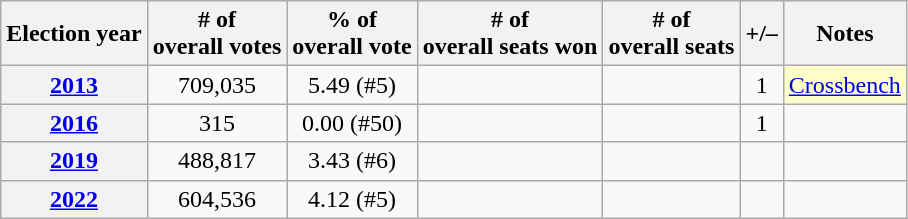<table class="wikitable sortable" style="text-align:center">
<tr>
<th>Election year</th>
<th># of<br>overall votes</th>
<th>% of<br>overall vote</th>
<th># of<br>overall seats won</th>
<th># of<br>overall seats</th>
<th>+/–</th>
<th>Notes</th>
</tr>
<tr>
<th><a href='#'>2013</a></th>
<td>709,035</td>
<td>5.49 (#5)</td>
<td></td>
<td></td>
<td> 1</td>
<td style="background:#ffc;"><a href='#'>Crossbench</a></td>
</tr>
<tr>
<th><a href='#'>2016</a><br></th>
<td>315</td>
<td> 0.00 (#50)</td>
<td></td>
<td></td>
<td> 1</td>
<td></td>
</tr>
<tr>
<th><a href='#'>2019</a></th>
<td>488,817</td>
<td> 3.43 (#6)</td>
<td></td>
<td></td>
<td></td>
<td></td>
</tr>
<tr>
<th><a href='#'>2022</a></th>
<td>604,536</td>
<td> 4.12 (#5)</td>
<td></td>
<td></td>
<td></td>
<td></td>
</tr>
</table>
